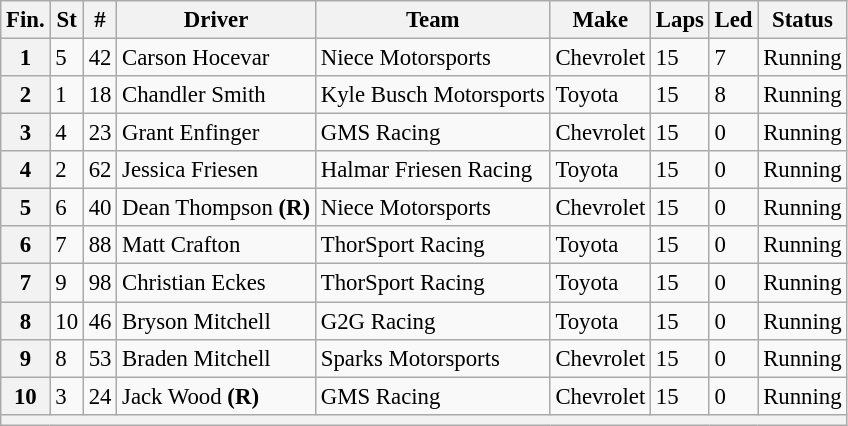<table class="wikitable" style="font-size:95%">
<tr>
<th>Fin.</th>
<th>St</th>
<th>#</th>
<th>Driver</th>
<th>Team</th>
<th>Make</th>
<th>Laps</th>
<th>Led</th>
<th>Status</th>
</tr>
<tr>
<th>1</th>
<td>5</td>
<td>42</td>
<td>Carson Hocevar</td>
<td>Niece Motorsports</td>
<td>Chevrolet</td>
<td>15</td>
<td>7</td>
<td>Running</td>
</tr>
<tr>
<th>2</th>
<td>1</td>
<td>18</td>
<td>Chandler Smith</td>
<td>Kyle Busch Motorsports</td>
<td>Toyota</td>
<td>15</td>
<td>8</td>
<td>Running</td>
</tr>
<tr>
<th>3</th>
<td>4</td>
<td>23</td>
<td>Grant Enfinger</td>
<td>GMS Racing</td>
<td>Chevrolet</td>
<td>15</td>
<td>0</td>
<td>Running</td>
</tr>
<tr>
<th>4</th>
<td>2</td>
<td>62</td>
<td>Jessica Friesen</td>
<td>Halmar Friesen Racing</td>
<td>Toyota</td>
<td>15</td>
<td>0</td>
<td>Running</td>
</tr>
<tr>
<th>5</th>
<td>6</td>
<td>40</td>
<td>Dean Thompson <strong>(R)</strong></td>
<td>Niece Motorsports</td>
<td>Chevrolet</td>
<td>15</td>
<td>0</td>
<td>Running</td>
</tr>
<tr>
<th>6</th>
<td>7</td>
<td>88</td>
<td>Matt Crafton</td>
<td>ThorSport Racing</td>
<td>Toyota</td>
<td>15</td>
<td>0</td>
<td>Running</td>
</tr>
<tr>
<th>7</th>
<td>9</td>
<td>98</td>
<td>Christian Eckes</td>
<td>ThorSport Racing</td>
<td>Toyota</td>
<td>15</td>
<td>0</td>
<td>Running</td>
</tr>
<tr>
<th>8</th>
<td>10</td>
<td>46</td>
<td>Bryson Mitchell</td>
<td>G2G Racing</td>
<td>Toyota</td>
<td>15</td>
<td>0</td>
<td>Running</td>
</tr>
<tr>
<th>9</th>
<td>8</td>
<td>53</td>
<td>Braden Mitchell</td>
<td>Sparks Motorsports</td>
<td>Chevrolet</td>
<td>15</td>
<td>0</td>
<td>Running</td>
</tr>
<tr>
<th>10</th>
<td>3</td>
<td>24</td>
<td>Jack Wood <strong>(R)</strong></td>
<td>GMS Racing</td>
<td>Chevrolet</td>
<td>15</td>
<td>0</td>
<td>Running</td>
</tr>
<tr>
<th colspan="9"></th>
</tr>
</table>
